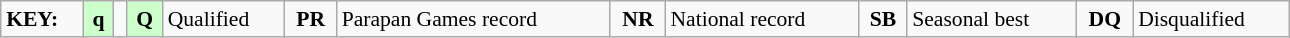<table class="wikitable" style="margin:0.5em auto; font-size:90%;position:relative;" width=68%>
<tr>
<td><strong>KEY:</strong></td>
<td bgcolor=ccffcc align=center><strong>q</strong></td>
<td></td>
<td bgcolor=ccffcc align=center><strong>Q</strong></td>
<td>Qualified</td>
<td align=center><strong>PR</strong></td>
<td>Parapan Games record</td>
<td align=center><strong>NR</strong></td>
<td>National record</td>
<td align=center><strong>SB</strong></td>
<td>Seasonal best</td>
<td align=center><strong>DQ</strong></td>
<td>Disqualified</td>
</tr>
</table>
